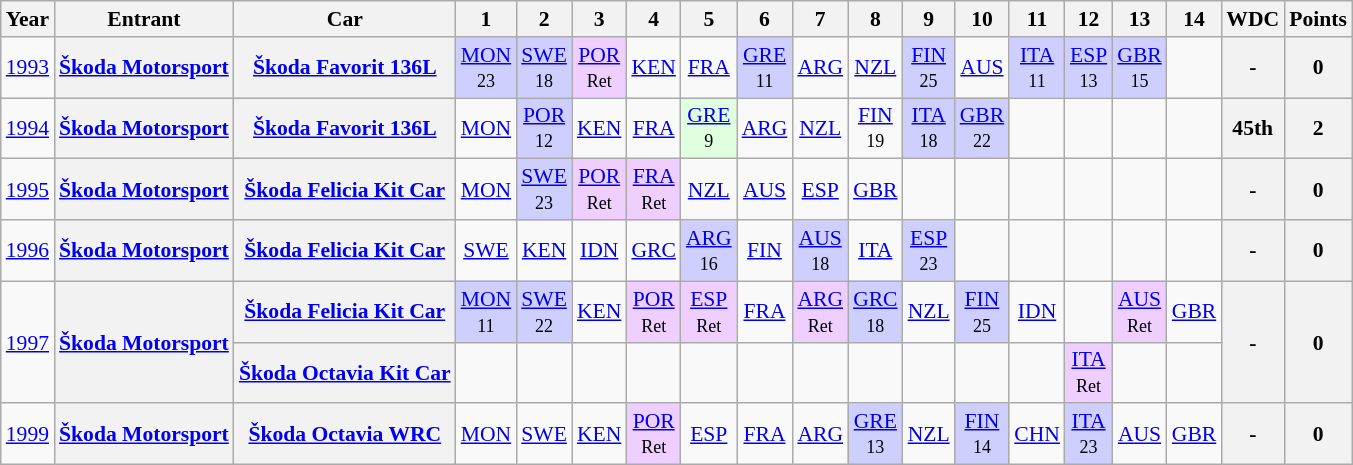<table class="wikitable" border="1" style="text-align:center; font-size:90%;">
<tr>
<th>Year</th>
<th>Entrant</th>
<th>Car</th>
<th>1</th>
<th>2</th>
<th>3</th>
<th>4</th>
<th>5</th>
<th>6</th>
<th>7</th>
<th>8</th>
<th>9</th>
<th>10</th>
<th>11</th>
<th>12</th>
<th>13</th>
<th>14</th>
<th>WDC</th>
<th>Points</th>
</tr>
<tr>
<td><a href='#'>1993</a></td>
<th><a href='#'>Škoda Motorsport</a></th>
<th><a href='#'>Škoda Favorit 136L</a></th>
<td style="background:#CFCFFF;"><a href='#'>MON</a><br><small>23</small></td>
<td style="background:#CFCFFF;"><a href='#'>SWE</a><br><small>18</small></td>
<td style="background:#EFCFFF;"><a href='#'>POR</a><br><small>Ret</small></td>
<td><a href='#'>KEN</a></td>
<td><a href='#'>FRA</a></td>
<td style="background:#CFCFFF;"><a href='#'>GRE</a><br><small>11</small></td>
<td><a href='#'>ARG</a></td>
<td><a href='#'>NZL</a></td>
<td style="background:#CFCFFF;"><a href='#'>FIN</a><br><small>25</small></td>
<td><a href='#'>AUS</a></td>
<td style="background:#CFCFFF;"><a href='#'>ITA</a><br><small>11</small></td>
<td style="background:#CFCFFF;"><a href='#'>ESP</a><br><small>13</small></td>
<td style="background:#CFCFFF;"><a href='#'>GBR</a><br><small>15</small></td>
<td></td>
<th>-</th>
<th>0</th>
</tr>
<tr>
<td><a href='#'>1994</a></td>
<th><a href='#'>Škoda Motorsport</a></th>
<th><a href='#'>Škoda Favorit 136L</a></th>
<td><a href='#'>MON</a></td>
<td style="background:#CFCFFF;"><a href='#'>POR</a><br><small>12</small></td>
<td><a href='#'>KEN</a></td>
<td><a href='#'>FRA</a></td>
<td style="background:#DFFFDF;"><a href='#'>GRE</a><br><small>9</small></td>
<td><a href='#'>ARG</a></td>
<td><a href='#'>NZL</a></td>
<td><a href='#'>FIN</a><br><small>19</small></td>
<td style="background:#CFCFFF;"><a href='#'>ITA</a><br><small>18</small></td>
<td style="background:#CFCFFF;"><a href='#'>GBR</a><br><small>22</small></td>
<td></td>
<td></td>
<td></td>
<td></td>
<th>45th</th>
<th>2</th>
</tr>
<tr>
<td><a href='#'>1995</a></td>
<th><a href='#'>Škoda Motorsport</a></th>
<th><a href='#'>Škoda Felicia Kit Car</a></th>
<td><a href='#'>MON</a></td>
<td style="background:#CFCFFF;"><a href='#'>SWE</a><br><small>23</small></td>
<td style="background:#EFCFFF;"><a href='#'>POR</a><br><small>Ret</small></td>
<td style="background:#EFCFFF;"><a href='#'>FRA</a><br><small>Ret</small></td>
<td><a href='#'>NZL</a></td>
<td><a href='#'>AUS</a></td>
<td><a href='#'>ESP</a></td>
<td><a href='#'>GBR</a></td>
<td></td>
<td></td>
<td></td>
<td></td>
<td></td>
<td></td>
<th>-</th>
<th>0</th>
</tr>
<tr>
<td><a href='#'>1996</a></td>
<th><a href='#'>Škoda Motorsport</a></th>
<th><a href='#'>Škoda Felicia Kit Car</a></th>
<td><a href='#'>SWE</a></td>
<td><a href='#'>KEN</a></td>
<td><a href='#'>IDN</a></td>
<td><a href='#'>GRC</a></td>
<td style="background:#CFCFFF;"><a href='#'>ARG</a><br><small>16</small></td>
<td><a href='#'>FIN</a></td>
<td style="background:#CFCFFF;"><a href='#'>AUS</a><br><small>18</small></td>
<td><a href='#'>ITA</a></td>
<td style="background:#CFCFFF;"><a href='#'>ESP</a><br><small>23</small></td>
<td></td>
<td></td>
<td></td>
<td></td>
<td></td>
<th>-</th>
<th>0</th>
</tr>
<tr>
<td rowspan="2"><a href='#'>1997</a></td>
<th rowspan="2"><a href='#'>Škoda Motorsport</a></th>
<th><a href='#'>Škoda Felicia Kit Car</a></th>
<td style="background:#CFCFFF;"><a href='#'>MON</a><br><small>11</small></td>
<td style="background:#CFCFFF;"><a href='#'>SWE</a><br><small>22</small></td>
<td><a href='#'>KEN</a></td>
<td style="background:#EFCFFF;"><a href='#'>POR</a><br><small>Ret</small></td>
<td style="background:#EFCFFF;"><a href='#'>ESP</a><br><small>Ret</small></td>
<td><a href='#'>FRA</a></td>
<td style="background:#EFCFFF;"><a href='#'>ARG</a><br><small>Ret</small></td>
<td style="background:#CFCFFF;"><a href='#'>GRC</a><br><small>18</small></td>
<td><a href='#'>NZL</a></td>
<td style="background:#CFCFFF;"><a href='#'>FIN</a><br><small>25</small></td>
<td><a href='#'>IDN</a></td>
<td></td>
<td style="background:#EFCFFF;"><a href='#'>AUS</a><br><small>Ret</small></td>
<td><a href='#'>GBR</a></td>
<th rowspan="2">-</th>
<th rowspan="2">0</th>
</tr>
<tr>
<th><a href='#'>Škoda Octavia Kit Car</a></th>
<td></td>
<td></td>
<td></td>
<td></td>
<td></td>
<td></td>
<td></td>
<td></td>
<td></td>
<td></td>
<td></td>
<td style="background:#EFCFFF;"><a href='#'>ITA</a><br><small>Ret</small></td>
<td></td>
<td></td>
</tr>
<tr>
<td><a href='#'>1999</a></td>
<th><a href='#'>Škoda Motorsport</a></th>
<th><a href='#'>Škoda Octavia WRC</a></th>
<td><a href='#'>MON</a></td>
<td><a href='#'>SWE</a></td>
<td><a href='#'>KEN</a></td>
<td style="background:#EFCFFF;"><a href='#'>POR</a><br><small>Ret</small></td>
<td><a href='#'>ESP</a></td>
<td><a href='#'>FRA</a></td>
<td><a href='#'>ARG</a></td>
<td style="background:#CFCFFF;"><a href='#'>GRE</a><br><small>13</small></td>
<td><a href='#'>NZL</a></td>
<td style="background:#CFCFFF;"><a href='#'>FIN</a><br><small>14</small></td>
<td><a href='#'>CHN</a></td>
<td style="background:#CFCFFF;"><a href='#'>ITA</a><br><small>23</small></td>
<td><a href='#'>AUS</a></td>
<td><a href='#'>GBR</a></td>
<th>-</th>
<th>0</th>
</tr>
</table>
